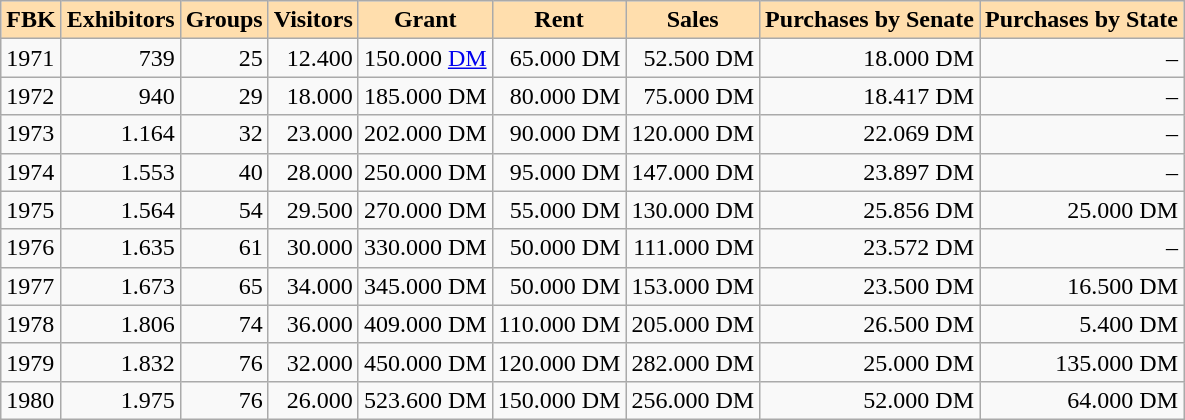<table class="wikitable sortable mw-datatable" style="text-align:right;">
<tr>
<th style="background-color:#ffdead;">FBK</th>
<th style="background-color:#ffdead;">Exhibitors</th>
<th style="background-color:#ffdead;">Groups</th>
<th style="background-color:#ffdead;">Visitors</th>
<th style="background-color:#ffdead;">Grant</th>
<th style="background-color:#ffdead;">Rent</th>
<th style="background-color:#ffdead;">Sales</th>
<th style="background-color:#ffdead;">Purchases by Senate</th>
<th style="background-color:#ffdead;">Purchases by State</th>
</tr>
<tr>
<td style="text-align:left;">1971</td>
<td>739</td>
<td>25</td>
<td>12.400</td>
<td>150.000 <a href='#'>DM</a></td>
<td>65.000 DM</td>
<td>52.500 DM</td>
<td>18.000 DM</td>
<td>–</td>
</tr>
<tr>
<td style="text-align:left;">1972</td>
<td>940</td>
<td>29</td>
<td>18.000</td>
<td>185.000 DM</td>
<td>80.000 DM</td>
<td>75.000 DM</td>
<td>18.417 DM</td>
<td>–</td>
</tr>
<tr>
<td style="text-align:left;">1973</td>
<td>1.164</td>
<td>32</td>
<td>23.000</td>
<td>202.000 DM</td>
<td>90.000 DM</td>
<td>120.000 DM</td>
<td>22.069 DM</td>
<td>–</td>
</tr>
<tr>
<td style="text-align:left;">1974</td>
<td>1.553</td>
<td>40</td>
<td>28.000</td>
<td>250.000 DM</td>
<td>95.000 DM</td>
<td>147.000 DM</td>
<td>23.897 DM</td>
<td>–</td>
</tr>
<tr>
<td style="text-align:left;">1975</td>
<td>1.564</td>
<td>54</td>
<td>29.500</td>
<td>270.000 DM</td>
<td>55.000 DM</td>
<td>130.000 DM</td>
<td>25.856 DM</td>
<td>25.000 DM</td>
</tr>
<tr>
<td style="text-align:left;">1976</td>
<td>1.635</td>
<td>61</td>
<td>30.000</td>
<td>330.000 DM</td>
<td>50.000 DM</td>
<td>111.000 DM</td>
<td>23.572 DM</td>
<td>–</td>
</tr>
<tr>
<td style="text-align:left;">1977</td>
<td>1.673</td>
<td>65</td>
<td>34.000</td>
<td>345.000 DM</td>
<td>50.000 DM</td>
<td>153.000 DM</td>
<td>23.500 DM</td>
<td>16.500 DM</td>
</tr>
<tr>
<td style="text-align:left;">1978</td>
<td>1.806</td>
<td>74</td>
<td>36.000</td>
<td>409.000 DM</td>
<td>110.000 DM</td>
<td>205.000 DM</td>
<td>26.500 DM</td>
<td>5.400 DM</td>
</tr>
<tr>
<td style="text-align:left;">1979</td>
<td>1.832</td>
<td>76</td>
<td>32.000</td>
<td>450.000 DM</td>
<td>120.000 DM</td>
<td>282.000 DM</td>
<td>25.000 DM</td>
<td>135.000 DM</td>
</tr>
<tr>
<td style="text-align:left;">1980</td>
<td>1.975</td>
<td>76</td>
<td>26.000</td>
<td>523.600 DM</td>
<td>150.000 DM</td>
<td>256.000 DM</td>
<td>52.000 DM</td>
<td>64.000 DM</td>
</tr>
</table>
